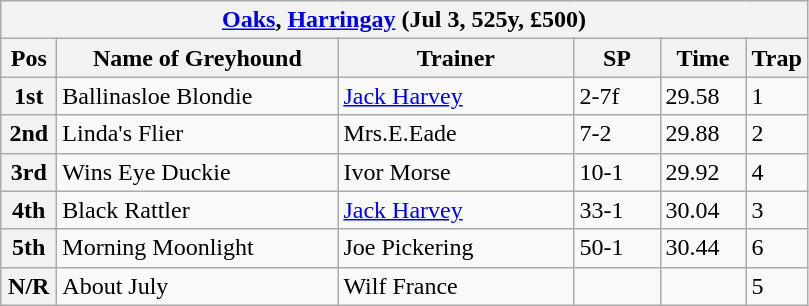<table class="wikitable">
<tr>
<th colspan="6"><a href='#'>Oaks</a>, <a href='#'>Harringay</a> (Jul 3, 525y, £500)</th>
</tr>
<tr>
<th width=30>Pos</th>
<th width=180>Name of Greyhound</th>
<th width=150>Trainer</th>
<th width=50>SP</th>
<th width=50>Time</th>
<th width=30>Trap</th>
</tr>
<tr>
<th>1st</th>
<td>Ballinasloe Blondie</td>
<td><a href='#'>Jack Harvey</a></td>
<td>2-7f</td>
<td>29.58</td>
<td>1</td>
</tr>
<tr>
<th>2nd</th>
<td>Linda's Flier</td>
<td>Mrs.E.Eade</td>
<td>7-2</td>
<td>29.88</td>
<td>2</td>
</tr>
<tr>
<th>3rd</th>
<td>Wins Eye Duckie</td>
<td>Ivor Morse</td>
<td>10-1</td>
<td>29.92</td>
<td>4</td>
</tr>
<tr>
<th>4th</th>
<td>Black Rattler</td>
<td><a href='#'>Jack Harvey</a></td>
<td>33-1</td>
<td>30.04</td>
<td>3</td>
</tr>
<tr>
<th>5th</th>
<td>Morning Moonlight</td>
<td>Joe Pickering</td>
<td>50-1</td>
<td>30.44</td>
<td>6</td>
</tr>
<tr>
<th>N/R</th>
<td>About July</td>
<td>Wilf France</td>
<td></td>
<td></td>
<td>5</td>
</tr>
</table>
